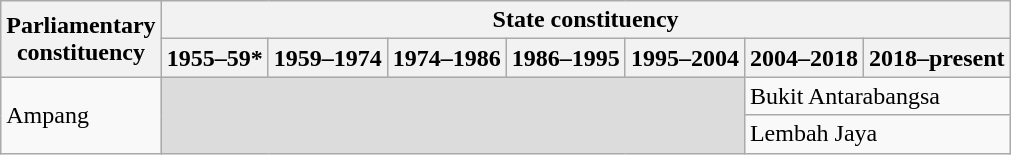<table class="wikitable">
<tr>
<th rowspan="2">Parliamentary<br>constituency</th>
<th colspan="7">State constituency</th>
</tr>
<tr>
<th>1955–59*</th>
<th>1959–1974</th>
<th>1974–1986</th>
<th>1986–1995</th>
<th>1995–2004</th>
<th>2004–2018</th>
<th>2018–present</th>
</tr>
<tr>
<td rowspan="2">Ampang</td>
<td colspan="5" rowspan="2" bgcolor="dcdcdc"></td>
<td colspan="2">Bukit Antarabangsa</td>
</tr>
<tr>
<td colspan="2">Lembah Jaya</td>
</tr>
</table>
